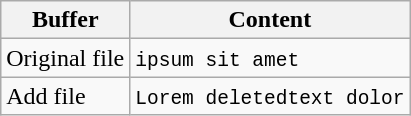<table class="wikitable">
<tr>
<th>Buffer</th>
<th>Content</th>
</tr>
<tr>
<td>Original file</td>
<td><code>ipsum sit amet</code></td>
</tr>
<tr>
<td>Add file</td>
<td><code>Lorem deletedtext dolor</code></td>
</tr>
</table>
